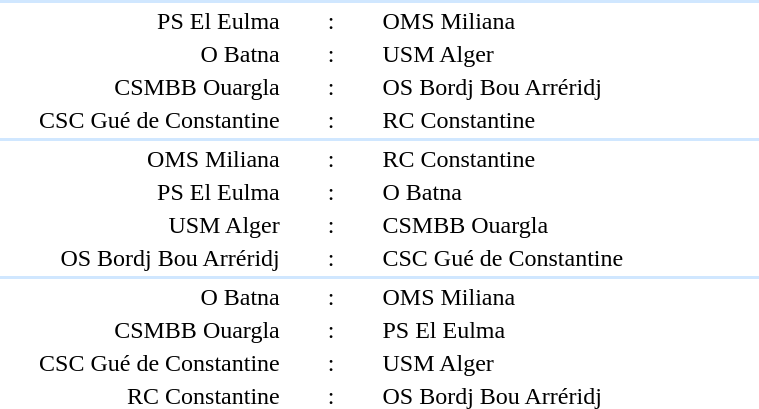<table style="text-align:center" width=510>
<tr>
<th width=30%></th>
<th width=10%></th>
<th width=30%></th>
<th width=10%></th>
</tr>
<tr align="left" bgcolor=#D0E7FF>
<td colspan=4></td>
</tr>
<tr>
<td align="right">PS El Eulma</td>
<td>:</td>
<td align=left>OMS Miliana</td>
</tr>
<tr>
<td align="right">O Batna</td>
<td>:</td>
<td align=left>USM Alger</td>
</tr>
<tr>
<td align="right">CSMBB Ouargla</td>
<td>:</td>
<td align=left>OS Bordj Bou Arréridj</td>
</tr>
<tr>
<td align="right">CSC Gué de Constantine</td>
<td>:</td>
<td align=left>RC Constantine</td>
</tr>
<tr align="left" bgcolor=#D0E7FF>
<td colspan=4></td>
</tr>
<tr>
<td align="right">OMS Miliana</td>
<td>:</td>
<td align=left>RC Constantine</td>
</tr>
<tr>
<td align="right">PS El Eulma</td>
<td>:</td>
<td align=left>O Batna</td>
</tr>
<tr>
<td align="right">USM Alger</td>
<td>:</td>
<td align=left>CSMBB Ouargla</td>
</tr>
<tr>
<td align="right">OS Bordj Bou Arréridj</td>
<td>:</td>
<td align=left>CSC Gué de Constantine</td>
</tr>
<tr align="left" bgcolor=#D0E7FF>
<td colspan=4></td>
</tr>
<tr>
<td align="right">O Batna</td>
<td>:</td>
<td align=left>OMS Miliana</td>
</tr>
<tr>
<td align="right">CSMBB Ouargla</td>
<td>:</td>
<td align=left>PS El Eulma</td>
</tr>
<tr>
<td align="right">CSC Gué de Constantine</td>
<td>:</td>
<td align=left>USM Alger</td>
</tr>
<tr>
<td align="right">RC Constantine</td>
<td>:</td>
<td align=left>OS Bordj Bou Arréridj</td>
</tr>
</table>
